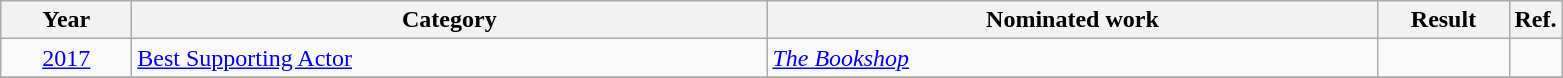<table class=wikitable>
<tr>
<th scope="col" style="width:5em;">Year</th>
<th scope="col" style="width:26em;">Category</th>
<th scope="col" style="width:25em;">Nominated work</th>
<th scope="col" style="width:5em;">Result</th>
<th>Ref.</th>
</tr>
<tr>
<td style="text-align:center;"><a href='#'>2017</a></td>
<td><a href='#'>Best Supporting Actor</a></td>
<td><em><a href='#'>The Bookshop</a></em></td>
<td></td>
<td></td>
</tr>
<tr>
</tr>
</table>
